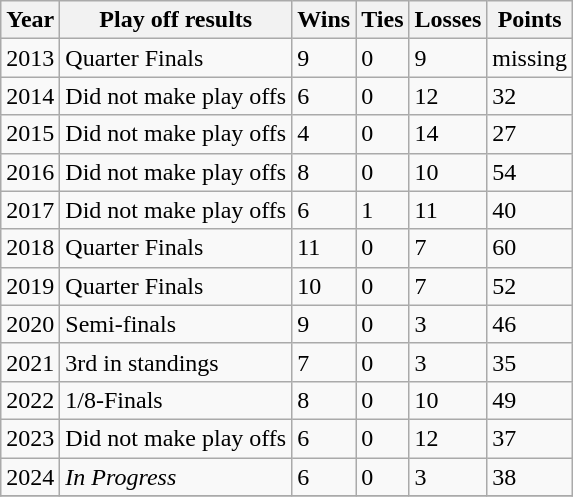<table class="wikitable">
<tr>
<th>Year</th>
<th>Play off results</th>
<th>Wins</th>
<th>Ties</th>
<th>Losses</th>
<th>Points</th>
</tr>
<tr>
<td>2013</td>
<td>Quarter Finals</td>
<td>9</td>
<td>0</td>
<td>9</td>
<td>missing</td>
</tr>
<tr>
<td>2014</td>
<td>Did not make play offs</td>
<td>6</td>
<td>0</td>
<td>12</td>
<td>32</td>
</tr>
<tr>
<td>2015</td>
<td>Did not make play offs</td>
<td>4</td>
<td>0</td>
<td>14</td>
<td>27</td>
</tr>
<tr>
<td>2016</td>
<td>Did not make play offs</td>
<td>8</td>
<td>0</td>
<td>10</td>
<td>54</td>
</tr>
<tr>
<td>2017</td>
<td>Did not make play offs</td>
<td>6</td>
<td>1</td>
<td>11</td>
<td>40</td>
</tr>
<tr>
<td>2018</td>
<td>Quarter Finals</td>
<td>11</td>
<td>0</td>
<td>7</td>
<td>60</td>
</tr>
<tr>
<td>2019</td>
<td>Quarter Finals</td>
<td>10</td>
<td>0</td>
<td>7</td>
<td>52</td>
</tr>
<tr>
<td>2020</td>
<td>Semi-finals</td>
<td>9</td>
<td>0</td>
<td>3</td>
<td>46</td>
</tr>
<tr>
<td>2021</td>
<td>3rd in standings</td>
<td>7</td>
<td>0</td>
<td>3</td>
<td>35</td>
</tr>
<tr>
<td>2022</td>
<td>1/8-Finals</td>
<td>8</td>
<td>0</td>
<td>10</td>
<td>49</td>
</tr>
<tr>
<td>2023</td>
<td>Did not make play offs</td>
<td>6</td>
<td>0</td>
<td>12</td>
<td>37</td>
</tr>
<tr>
<td>2024</td>
<td><em>In Progress</em></td>
<td>6</td>
<td>0</td>
<td>3</td>
<td>38</td>
</tr>
<tr>
</tr>
</table>
